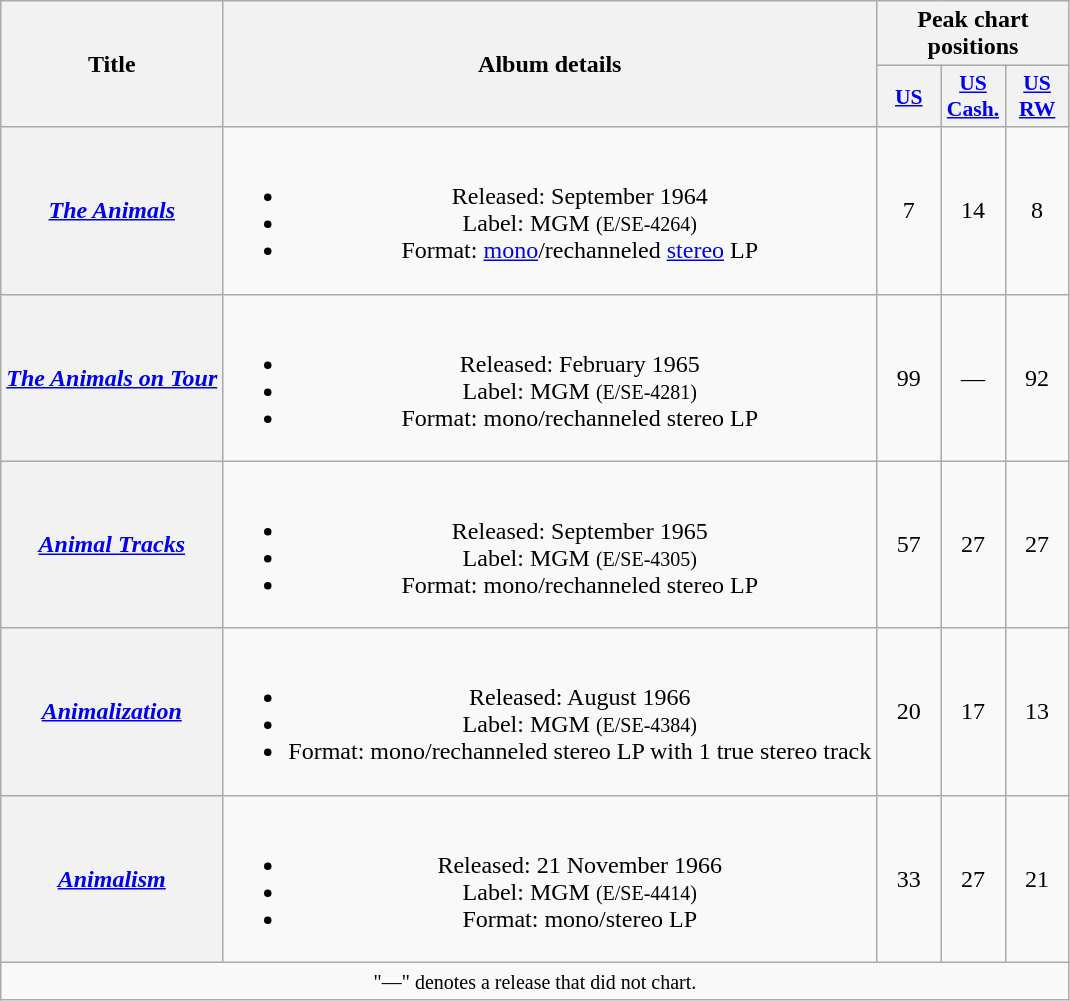<table class="wikitable plainrowheaders" style="text-align:center;">
<tr>
<th scope="col" rowspan=2>Title</th>
<th scope="col" rowspan=2>Album details</th>
<th scope="col" colspan=3>Peak chart positions</th>
</tr>
<tr>
<th scope="col" style="width:2.5em;font-size:90%;"><a href='#'>US</a><br></th>
<th scope="col" style="width:2.5em;font-size:90%;"><a href='#'>US<br>Cash.</a><br></th>
<th scope="col" style="width:2.5em;font-size:90%;"><a href='#'>US<br>RW</a><br></th>
</tr>
<tr>
<th scope="row"><em><a href='#'>The Animals</a></em></th>
<td><br><ul><li>Released: September 1964</li><li>Label: MGM <small>(E/SE-4264)</small></li><li>Format: <a href='#'>mono</a>/rechanneled <a href='#'>stereo</a> LP</li></ul></td>
<td>7</td>
<td>14</td>
<td>8</td>
</tr>
<tr>
<th scope="row"><em><a href='#'>The Animals on Tour</a></em></th>
<td><br><ul><li>Released: February 1965</li><li>Label: MGM <small>(E/SE-4281)</small></li><li>Format: mono/rechanneled stereo LP</li></ul></td>
<td>99</td>
<td>—</td>
<td>92</td>
</tr>
<tr>
<th scope="row"><em><a href='#'>Animal Tracks</a></em></th>
<td><br><ul><li>Released: September 1965</li><li>Label: MGM <small>(E/SE-4305)</small></li><li>Format: mono/rechanneled stereo LP</li></ul></td>
<td>57</td>
<td>27</td>
<td>27</td>
</tr>
<tr>
<th scope="row"><em><a href='#'>Animalization</a></em></th>
<td><br><ul><li>Released: August 1966</li><li>Label: MGM <small>(E/SE-4384)</small></li><li>Format: mono/rechanneled stereo LP with 1 true stereo track</li></ul></td>
<td>20</td>
<td>17</td>
<td>13</td>
</tr>
<tr>
<th scope="row"><em><a href='#'>Animalism</a></em></th>
<td><br><ul><li>Released: 21 November 1966</li><li>Label: MGM <small>(E/SE-4414)</small></li><li>Format: mono/stereo LP</li></ul></td>
<td>33</td>
<td>27</td>
<td>21</td>
</tr>
<tr>
<td colspan="5"><small>"—" denotes a release that did not chart.</small></td>
</tr>
</table>
